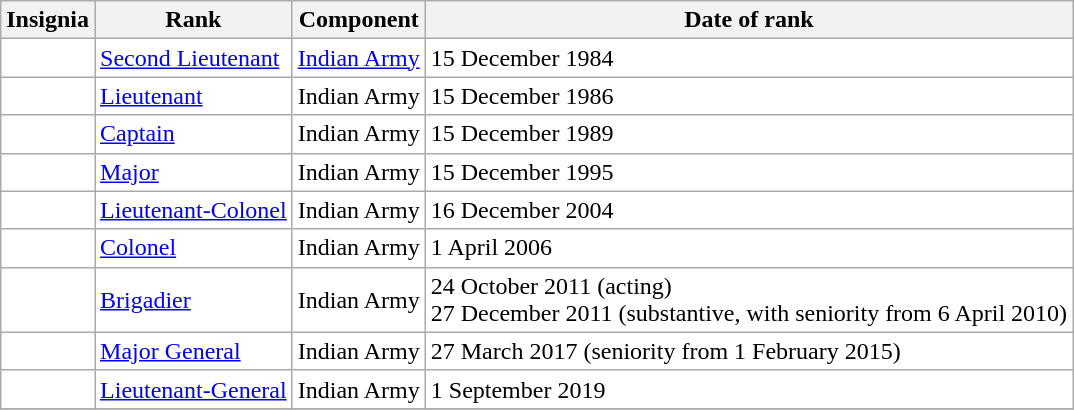<table class="wikitable" style="background:white">
<tr>
<th>Insignia</th>
<th>Rank</th>
<th>Component</th>
<th>Date of rank</th>
</tr>
<tr>
<td align="center"></td>
<td><a href='#'>Second Lieutenant</a></td>
<td><a href='#'>Indian Army</a></td>
<td>15 December 1984</td>
</tr>
<tr>
<td align="center"></td>
<td><a href='#'>Lieutenant</a></td>
<td>Indian Army</td>
<td>15 December 1986</td>
</tr>
<tr>
<td align="center"></td>
<td><a href='#'>Captain</a></td>
<td>Indian Army</td>
<td>15 December 1989</td>
</tr>
<tr>
<td align="center"></td>
<td><a href='#'>Major</a></td>
<td>Indian Army</td>
<td>15 December 1995</td>
</tr>
<tr>
<td align="center"></td>
<td><a href='#'>Lieutenant-Colonel</a></td>
<td>Indian Army</td>
<td>16 December 2004</td>
</tr>
<tr>
<td align="center"></td>
<td><a href='#'>Colonel</a></td>
<td>Indian Army</td>
<td>1 April 2006</td>
</tr>
<tr>
<td align="center"></td>
<td><a href='#'>Brigadier</a></td>
<td>Indian Army</td>
<td>24 October 2011 (acting)<br>27 December 2011 (substantive, with seniority from 6 April 2010)</td>
</tr>
<tr>
<td align="center"></td>
<td><a href='#'>Major General</a></td>
<td>Indian Army</td>
<td>27 March 2017 (seniority from 1 February 2015)</td>
</tr>
<tr>
<td align="center"></td>
<td><a href='#'>Lieutenant-General</a></td>
<td>Indian Army</td>
<td>1 September 2019</td>
</tr>
<tr>
</tr>
</table>
